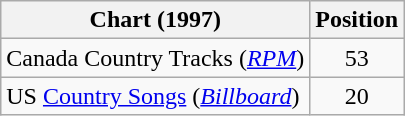<table class="wikitable sortable">
<tr>
<th scope="col">Chart (1997)</th>
<th scope="col">Position</th>
</tr>
<tr>
<td>Canada Country Tracks (<em><a href='#'>RPM</a></em>)</td>
<td align="center">53</td>
</tr>
<tr>
<td>US <a href='#'>Country Songs</a> (<em><a href='#'>Billboard</a></em>)</td>
<td align="center">20</td>
</tr>
</table>
